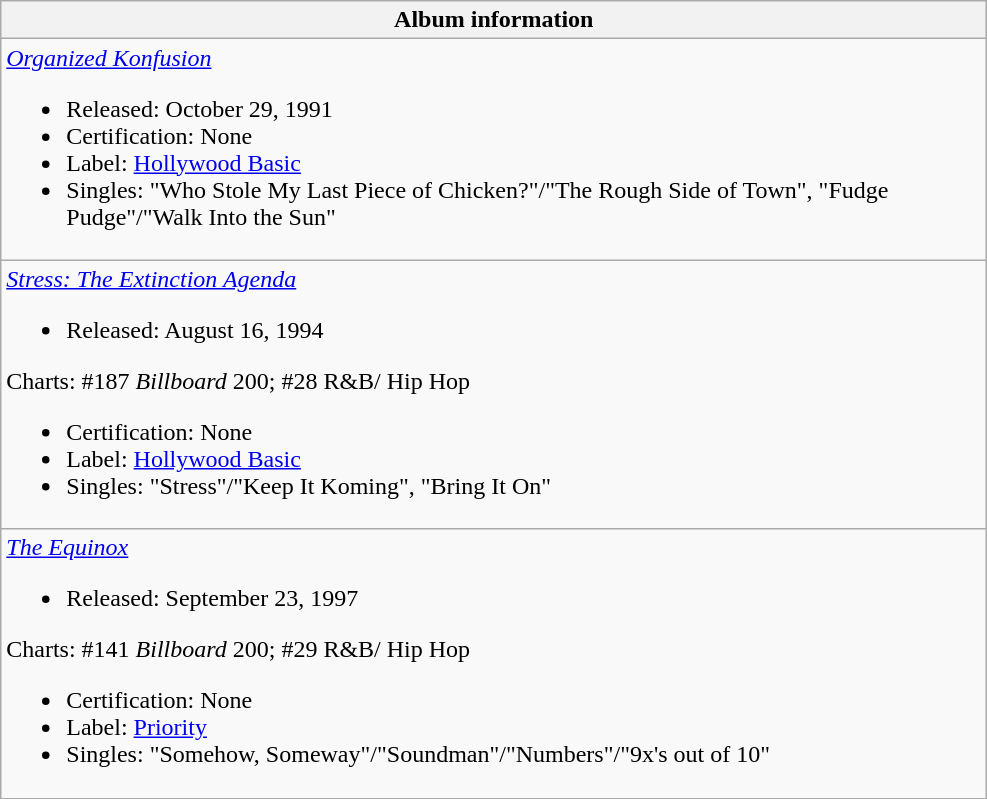<table class="wikitable">
<tr>
<th align="left" width="650">Album information</th>
</tr>
<tr>
<td align="left"><em><a href='#'>Organized Konfusion</a></em><br><ul><li>Released: October 29, 1991</li><li>Certification: None</li><li>Label: <a href='#'>Hollywood Basic</a></li><li>Singles: "Who Stole My Last Piece of Chicken?"/"The Rough Side of Town", "Fudge Pudge"/"Walk Into the Sun"</li></ul></td>
</tr>
<tr>
<td align="left"><em><a href='#'>Stress: The Extinction Agenda</a></em><br><ul><li>Released: August 16, 1994</li></ul>Charts: #187 <em>Billboard</em> 200; #28 R&B/ Hip Hop<ul><li>Certification: None</li><li>Label: <a href='#'>Hollywood Basic</a></li><li>Singles: "Stress"/"Keep It Koming", "Bring It On"</li></ul></td>
</tr>
<tr>
<td align="left"><em><a href='#'>The Equinox</a></em><br><ul><li>Released: September 23, 1997</li></ul>Charts: #141 <em>Billboard</em> 200; #29 R&B/ Hip Hop<ul><li>Certification: None</li><li>Label: <a href='#'>Priority</a></li><li>Singles: "Somehow, Someway"/"Soundman"/"Numbers"/"9x's out of 10"</li></ul></td>
</tr>
</table>
